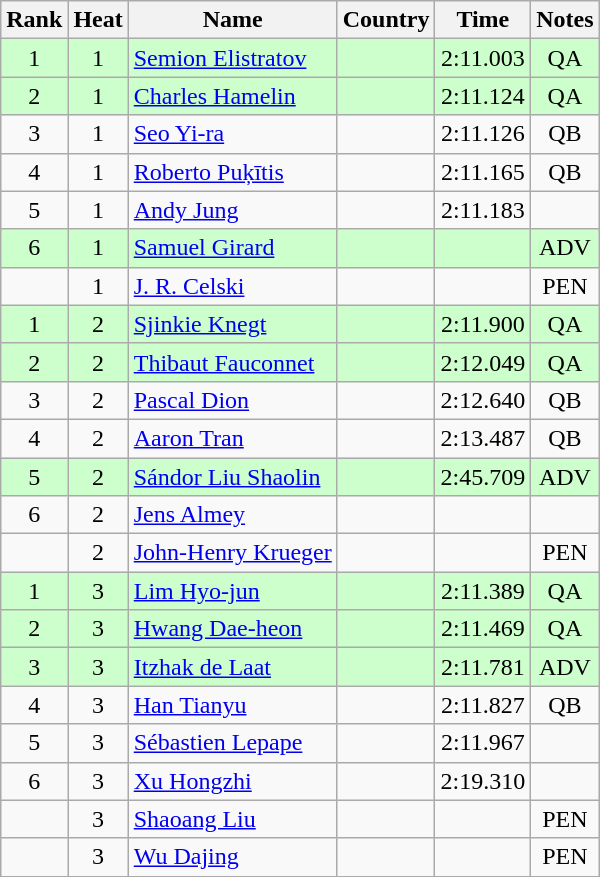<table class="wikitable sortable" style="text-align:center">
<tr>
<th>Rank</th>
<th>Heat</th>
<th>Name</th>
<th>Country</th>
<th>Time</th>
<th>Notes</th>
</tr>
<tr bgcolor=ccffcc>
<td>1</td>
<td>1</td>
<td align=left><a href='#'>Semion Elistratov</a></td>
<td align=left></td>
<td>2:11.003</td>
<td>QA</td>
</tr>
<tr bgcolor=ccffcc>
<td>2</td>
<td>1</td>
<td align=left><a href='#'>Charles Hamelin</a></td>
<td align=left></td>
<td>2:11.124</td>
<td>QA</td>
</tr>
<tr>
<td>3</td>
<td>1</td>
<td align=left><a href='#'>Seo Yi-ra</a></td>
<td align=left></td>
<td>2:11.126</td>
<td>QB</td>
</tr>
<tr>
<td>4</td>
<td>1</td>
<td align=left><a href='#'>Roberto Puķītis</a></td>
<td align=left></td>
<td>2:11.165</td>
<td>QB</td>
</tr>
<tr>
<td>5</td>
<td>1</td>
<td align=left><a href='#'>Andy Jung</a></td>
<td align=left></td>
<td>2:11.183</td>
<td></td>
</tr>
<tr bgcolor=ccffcc>
<td>6</td>
<td>1</td>
<td align=left><a href='#'>Samuel Girard</a></td>
<td align=left></td>
<td></td>
<td>ADV</td>
</tr>
<tr>
<td></td>
<td>1</td>
<td align=left><a href='#'>J. R. Celski</a></td>
<td align=left></td>
<td></td>
<td>PEN</td>
</tr>
<tr bgcolor=ccffcc>
<td>1</td>
<td>2</td>
<td align=left><a href='#'>Sjinkie Knegt</a></td>
<td align=left></td>
<td>2:11.900</td>
<td>QA</td>
</tr>
<tr bgcolor=ccffcc>
<td>2</td>
<td>2</td>
<td align=left><a href='#'>Thibaut Fauconnet</a></td>
<td align=left></td>
<td>2:12.049</td>
<td>QA</td>
</tr>
<tr>
<td>3</td>
<td>2</td>
<td align=left><a href='#'>Pascal Dion</a></td>
<td align=left></td>
<td>2:12.640</td>
<td>QB</td>
</tr>
<tr>
<td>4</td>
<td>2</td>
<td align=left><a href='#'>Aaron Tran</a></td>
<td align=left></td>
<td>2:13.487</td>
<td>QB</td>
</tr>
<tr bgcolor=ccffcc>
<td>5</td>
<td>2</td>
<td align=left><a href='#'>Sándor Liu Shaolin</a></td>
<td align=left></td>
<td>2:45.709</td>
<td>ADV</td>
</tr>
<tr>
<td>6</td>
<td>2</td>
<td align=left><a href='#'>Jens Almey</a></td>
<td align=left></td>
<td></td>
<td></td>
</tr>
<tr>
<td></td>
<td>2</td>
<td align=left><a href='#'>John-Henry Krueger</a></td>
<td align=left></td>
<td></td>
<td>PEN</td>
</tr>
<tr bgcolor=ccffcc>
<td>1</td>
<td>3</td>
<td align=left><a href='#'>Lim Hyo-jun</a></td>
<td align=left></td>
<td>2:11.389</td>
<td>QA</td>
</tr>
<tr bgcolor=ccffcc>
<td>2</td>
<td>3</td>
<td align=left><a href='#'>Hwang Dae-heon</a></td>
<td align=left></td>
<td>2:11.469</td>
<td>QA</td>
</tr>
<tr bgcolor=ccffcc>
<td>3</td>
<td>3</td>
<td align=left><a href='#'>Itzhak de Laat</a></td>
<td align=left></td>
<td>2:11.781</td>
<td>ADV</td>
</tr>
<tr>
<td>4</td>
<td>3</td>
<td align=left><a href='#'>Han Tianyu</a></td>
<td align=left></td>
<td>2:11.827</td>
<td>QB</td>
</tr>
<tr>
<td>5</td>
<td>3</td>
<td align=left><a href='#'>Sébastien Lepape</a></td>
<td align=left></td>
<td>2:11.967</td>
<td></td>
</tr>
<tr>
<td>6</td>
<td>3</td>
<td align=left><a href='#'>Xu Hongzhi</a></td>
<td align=left></td>
<td>2:19.310</td>
<td></td>
</tr>
<tr>
<td></td>
<td>3</td>
<td align=left><a href='#'>Shaoang Liu</a></td>
<td align=left></td>
<td></td>
<td>PEN</td>
</tr>
<tr>
<td></td>
<td>3</td>
<td align=left><a href='#'>Wu Dajing</a></td>
<td align=left></td>
<td></td>
<td>PEN</td>
</tr>
</table>
